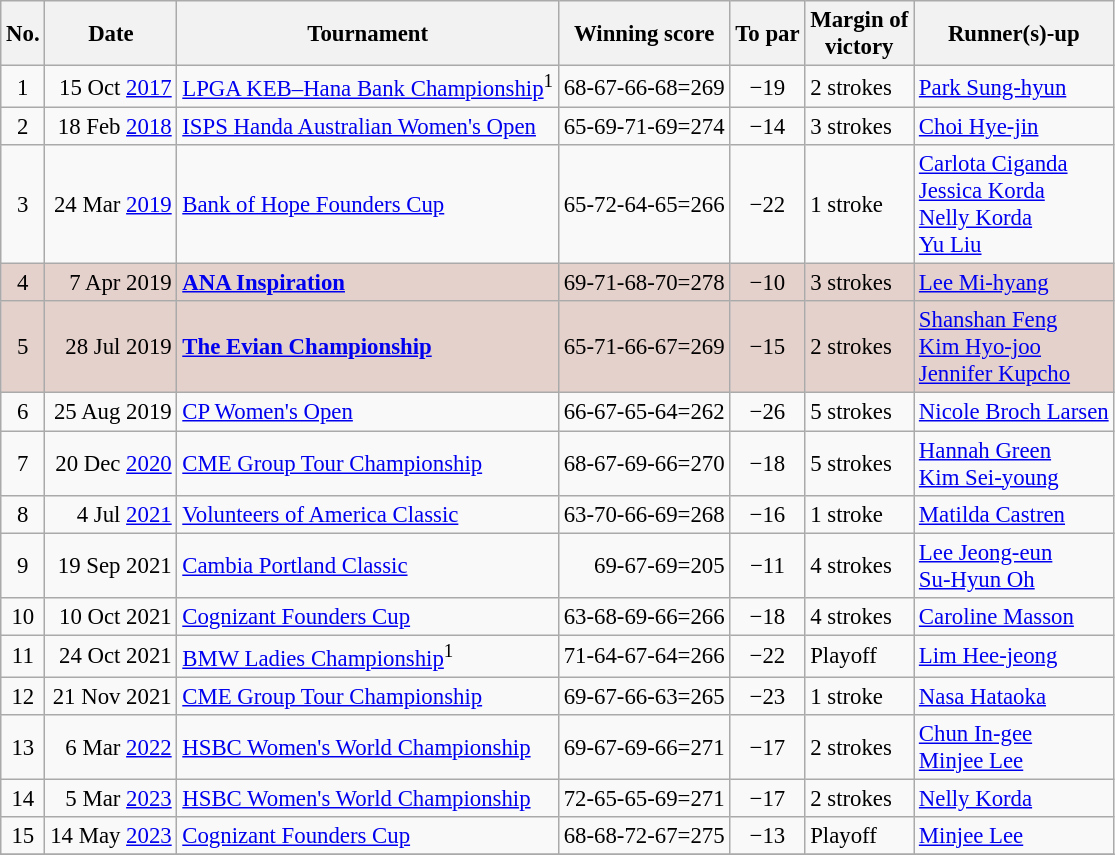<table class="wikitable" style="font-size:95%;">
<tr>
<th>No.</th>
<th>Date</th>
<th>Tournament</th>
<th>Winning score</th>
<th>To par</th>
<th>Margin of<br>victory</th>
<th>Runner(s)-up</th>
</tr>
<tr>
<td align=center>1</td>
<td align=right>15 Oct <a href='#'>2017</a></td>
<td><a href='#'>LPGA KEB–Hana Bank Championship</a><sup>1</sup></td>
<td align=right>68-67-66-68=269</td>
<td align=center>−19</td>
<td>2 strokes</td>
<td> <a href='#'>Park Sung-hyun</a></td>
</tr>
<tr>
<td align=center>2</td>
<td align=right>18 Feb <a href='#'>2018</a></td>
<td><a href='#'>ISPS Handa Australian Women's Open</a></td>
<td align=right>65-69-71-69=274</td>
<td align=center>−14</td>
<td>3 strokes</td>
<td> <a href='#'>Choi Hye-jin</a></td>
</tr>
<tr>
<td align=center>3</td>
<td align=right>24 Mar <a href='#'>2019</a></td>
<td><a href='#'>Bank of Hope Founders Cup</a></td>
<td align=right>65-72-64-65=266</td>
<td align=center>−22</td>
<td>1 stroke</td>
<td> <a href='#'>Carlota Ciganda</a><br> <a href='#'>Jessica Korda</a><br> <a href='#'>Nelly Korda</a><br> <a href='#'>Yu Liu</a></td>
</tr>
<tr style="background:#e5d1cb;">
<td align=center>4</td>
<td align=right>7 Apr 2019</td>
<td><strong><a href='#'>ANA Inspiration</a></strong></td>
<td align=right>69-71-68-70=278</td>
<td align=center>−10</td>
<td>3 strokes</td>
<td> <a href='#'>Lee Mi-hyang</a></td>
</tr>
<tr style="background:#e5d1cb;">
<td align=center>5</td>
<td align=right>28 Jul 2019</td>
<td><strong><a href='#'>The Evian Championship</a></strong></td>
<td align=right>65-71-66-67=269</td>
<td align=center>−15</td>
<td>2 strokes</td>
<td> <a href='#'>Shanshan Feng</a> <br>  <a href='#'>Kim Hyo-joo</a> <br>  <a href='#'>Jennifer Kupcho</a></td>
</tr>
<tr>
<td align=center>6</td>
<td align=right>25 Aug 2019</td>
<td><a href='#'>CP Women's Open</a></td>
<td align=right>66-67-65-64=262</td>
<td align=center>−26</td>
<td>5 strokes</td>
<td> <a href='#'>Nicole Broch Larsen</a></td>
</tr>
<tr>
<td align=center>7</td>
<td align=right>20 Dec <a href='#'>2020</a></td>
<td><a href='#'>CME Group Tour Championship</a></td>
<td align=right>68-67-69-66=270</td>
<td align=center>−18</td>
<td>5 strokes</td>
<td> <a href='#'>Hannah Green</a> <br>  <a href='#'>Kim Sei-young</a></td>
</tr>
<tr>
<td align=center>8</td>
<td align=right>4 Jul <a href='#'>2021</a></td>
<td><a href='#'>Volunteers of America Classic</a></td>
<td align=right>63-70-66-69=268</td>
<td align=center>−16</td>
<td>1 stroke</td>
<td> <a href='#'>Matilda Castren</a></td>
</tr>
<tr>
<td align=center>9</td>
<td align=right>19 Sep 2021</td>
<td><a href='#'>Cambia Portland Classic</a></td>
<td align=right>69-67-69=205</td>
<td align=center>−11</td>
<td>4 strokes</td>
<td> <a href='#'>Lee Jeong-eun</a> <br>  <a href='#'>Su-Hyun Oh</a></td>
</tr>
<tr>
<td align=center>10</td>
<td align=right>10 Oct 2021</td>
<td><a href='#'>Cognizant Founders Cup</a></td>
<td align=right>63-68-69-66=266</td>
<td align=center>−18</td>
<td>4 strokes</td>
<td> <a href='#'>Caroline Masson</a></td>
</tr>
<tr>
<td align=center>11</td>
<td align=right>24 Oct 2021</td>
<td><a href='#'>BMW Ladies Championship</a><sup>1</sup></td>
<td align=right>71-64-67-64=266</td>
<td align=center>−22</td>
<td>Playoff</td>
<td> <a href='#'>Lim Hee-jeong</a></td>
</tr>
<tr>
<td align=center>12</td>
<td align=right>21 Nov 2021</td>
<td><a href='#'>CME Group Tour Championship</a></td>
<td align=right>69-67-66-63=265</td>
<td align=center>−23</td>
<td>1 stroke</td>
<td> <a href='#'>Nasa Hataoka</a></td>
</tr>
<tr>
<td align=center>13</td>
<td align=right>6 Mar <a href='#'>2022</a></td>
<td><a href='#'>HSBC Women's World Championship</a></td>
<td align=right>69-67-69-66=271</td>
<td align=center>−17</td>
<td>2 strokes</td>
<td> <a href='#'>Chun In-gee</a> <br>  <a href='#'>Minjee Lee</a></td>
</tr>
<tr>
<td align=center>14</td>
<td align=right>5 Mar <a href='#'>2023</a></td>
<td><a href='#'>HSBC Women's World Championship</a></td>
<td align=right>72-65-65-69=271</td>
<td align=center>−17</td>
<td>2 strokes</td>
<td> <a href='#'>Nelly Korda</a></td>
</tr>
<tr>
<td align=center>15</td>
<td align=right>14 May <a href='#'>2023</a></td>
<td><a href='#'>Cognizant Founders Cup</a></td>
<td align=right>68-68-72-67=275</td>
<td align=center>−13</td>
<td>Playoff</td>
<td> <a href='#'>Minjee Lee</a></td>
</tr>
<tr>
</tr>
</table>
